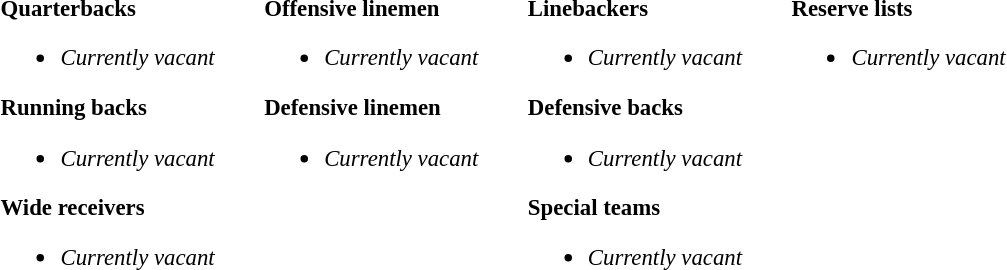<table class="toccolours" style="text-align: left;">
<tr>
<td style="font-size: 95%;vertical-align:top;"><strong>Quarterbacks</strong><br><ul><li><em>Currently vacant</em></li></ul><strong>Running backs</strong><ul><li><em>Currently vacant</em></li></ul><strong>Wide receivers</strong><ul><li><em>Currently vacant</em></li></ul></td>
<td style="width: 25px;"></td>
<td style="font-size: 95%;vertical-align:top;"><strong>Offensive linemen</strong><br><ul><li><em>Currently vacant</em></li></ul><strong>Defensive linemen</strong><ul><li><em>Currently vacant</em></li></ul></td>
<td style="width: 25px;"></td>
<td style="font-size: 95%;vertical-align:top;"><strong>Linebackers</strong><br><ul><li><em>Currently vacant</em></li></ul><strong>Defensive backs</strong><ul><li><em>Currently vacant</em></li></ul><strong>Special teams</strong><ul><li><em>Currently vacant</em></li></ul></td>
<td style="width: 25px;"></td>
<td style="font-size: 95%;vertical-align:top;"><strong>Reserve lists</strong><br><ul><li><em>Currently vacant</em></li></ul></td>
</tr>
<tr>
</tr>
</table>
